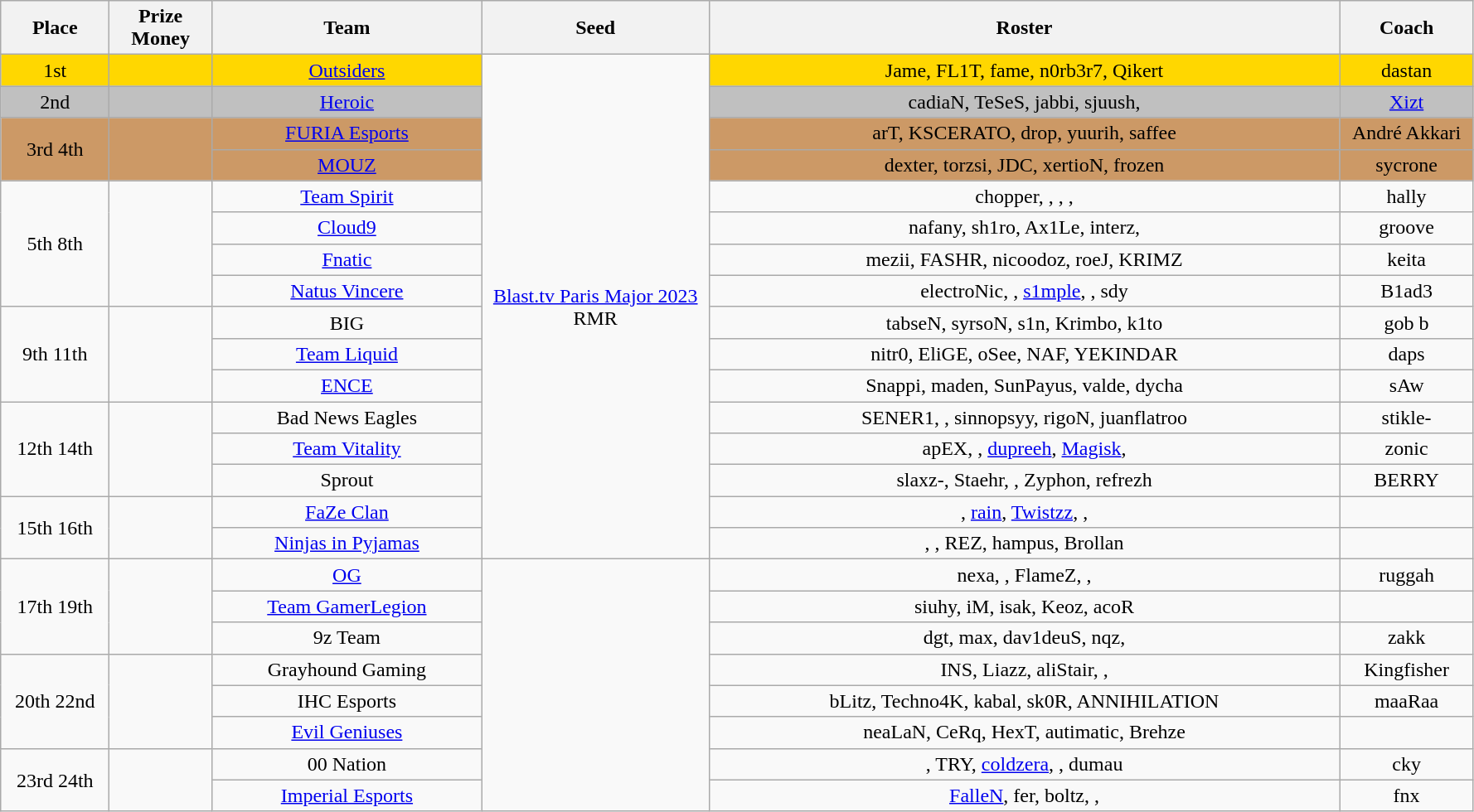<table class="wikitable" style="text-align:center">
<tr>
<th width="80px">Place</th>
<th width="75px">Prize Money</th>
<th width="210">Team</th>
<th width="175px">Seed</th>
<th width="500px">Roster</th>
<th width="100">Coach</th>
</tr>
<tr>
<td style="text-align:center; background:gold;">1st</td>
<td style="text-align:center; background:gold;"></td>
<td style="text-align:center; background:gold;"><a href='#'>Outsiders</a></td>
<td rowspan="16"><a href='#'>Blast.tv Paris Major 2023</a> RMR</td>
<td style="text-align:center; background:gold;">Jame, FL1T, fame, n0rb3r7, Qikert</td>
<td style="text-align:center; background:gold;">dastan</td>
</tr>
<tr>
<td style="text-align:center; background:silver;">2nd</td>
<td style="text-align:center; background:silver;"></td>
<td style="text-align:center; background:silver;"><a href='#'>Heroic</a></td>
<td style="text-align:center; background:silver;">cadiaN, TeSeS, jabbi, sjuush, </td>
<td style="text-align:center; background:silver;"><a href='#'>Xizt</a></td>
</tr>
<tr>
<td style="text-align:center; background:#c96;" rowspan="2">3rd  4th</td>
<td style="text-align:center; background:#c96;" rowspan="2"></td>
<td style="text-align:center; background:#c96;"><a href='#'>FURIA Esports</a></td>
<td style="text-align:center; background:#c96;">arT, KSCERATO, drop, yuurih, saffee</td>
<td style="text-align:center; background:#c96;">André Akkari</td>
</tr>
<tr>
<td style="text-align:center; background:#c96;"><a href='#'>MOUZ</a></td>
<td style="text-align:center; background:#c96;">dexter, torzsi, JDC, xertioN, frozen</td>
<td style="text-align:center; background:#c96;">sycrone</td>
</tr>
<tr>
<td rowspan="4">5th  8th</td>
<td rowspan="4"></td>
<td><a href='#'>Team Spirit</a></td>
<td>chopper, , , , </td>
<td>hally</td>
</tr>
<tr>
<td><a href='#'>Cloud9</a></td>
<td>nafany, sh1ro, Ax1Le, interz, </td>
<td>groove</td>
</tr>
<tr>
<td><a href='#'>Fnatic</a></td>
<td>mezii, FASHR, nicoodoz, roeJ, KRIMZ</td>
<td>keita</td>
</tr>
<tr>
<td><a href='#'>Natus Vincere</a></td>
<td>electroNic, , <a href='#'>s1mple</a>, , sdy</td>
<td>B1ad3</td>
</tr>
<tr>
<td rowspan="3">9th  11th</td>
<td rowspan="3"></td>
<td>BIG</td>
<td>tabseN, syrsoN, s1n, Krimbo, k1to</td>
<td>gob b</td>
</tr>
<tr>
<td><a href='#'>Team Liquid</a></td>
<td>nitr0, EliGE, oSee, NAF, YEKINDAR</td>
<td>daps</td>
</tr>
<tr>
<td><a href='#'>ENCE</a></td>
<td>Snappi, maden, SunPayus, valde, dycha</td>
<td>sAw</td>
</tr>
<tr>
<td rowspan="3">12th  14th</td>
<td rowspan="3"></td>
<td>Bad News Eagles</td>
<td>SENER1, , sinnopsyy, rigoN, juanflatroo</td>
<td>stikle-</td>
</tr>
<tr>
<td><a href='#'>Team Vitality</a></td>
<td>apEX, , <a href='#'>dupreeh</a>, <a href='#'>Magisk</a>, </td>
<td>zonic</td>
</tr>
<tr>
<td>Sprout</td>
<td>slaxz-, Staehr, , Zyphon, refrezh</td>
<td>BERRY</td>
</tr>
<tr>
<td rowspan="2">15th  16th</td>
<td rowspan="2"></td>
<td><a href='#'>FaZe Clan</a></td>
<td>, <a href='#'>rain</a>, <a href='#'>Twistzz</a>, , </td>
<td></td>
</tr>
<tr>
<td><a href='#'>Ninjas in Pyjamas</a></td>
<td>, , REZ, hampus, Brollan</td>
<td></td>
</tr>
<tr>
<td rowspan="3">17th  19th</td>
<td rowspan="3"></td>
<td><a href='#'>OG</a></td>
<td rowspan="8"></td>
<td>nexa, , FlameZ, , </td>
<td>ruggah</td>
</tr>
<tr>
<td><a href='#'>Team GamerLegion</a></td>
<td>siuhy, iM, isak, Keoz, acoR</td>
<td></td>
</tr>
<tr>
<td>9z Team</td>
<td>dgt, max, dav1deuS, nqz, </td>
<td>zakk</td>
</tr>
<tr>
<td rowspan="3">20th  22nd</td>
<td rowspan="3"></td>
<td>Grayhound Gaming</td>
<td>INS, Liazz, aliStair, , </td>
<td>Kingfisher</td>
</tr>
<tr>
<td>IHC Esports</td>
<td>bLitz, Techno4K, kabal, sk0R, ANNIHILATION</td>
<td>maaRaa</td>
</tr>
<tr>
<td><a href='#'>Evil Geniuses</a></td>
<td>neaLaN, CeRq, HexT, autimatic, Brehze</td>
<td></td>
</tr>
<tr>
<td rowspan="2">23rd  24th</td>
<td rowspan="2"></td>
<td>00 Nation</td>
<td>, TRY, <a href='#'>coldzera</a>, , dumau</td>
<td>cky</td>
</tr>
<tr>
<td><a href='#'>Imperial Esports</a></td>
<td><a href='#'>FalleN</a>, fer, boltz, , </td>
<td>fnx</td>
</tr>
</table>
